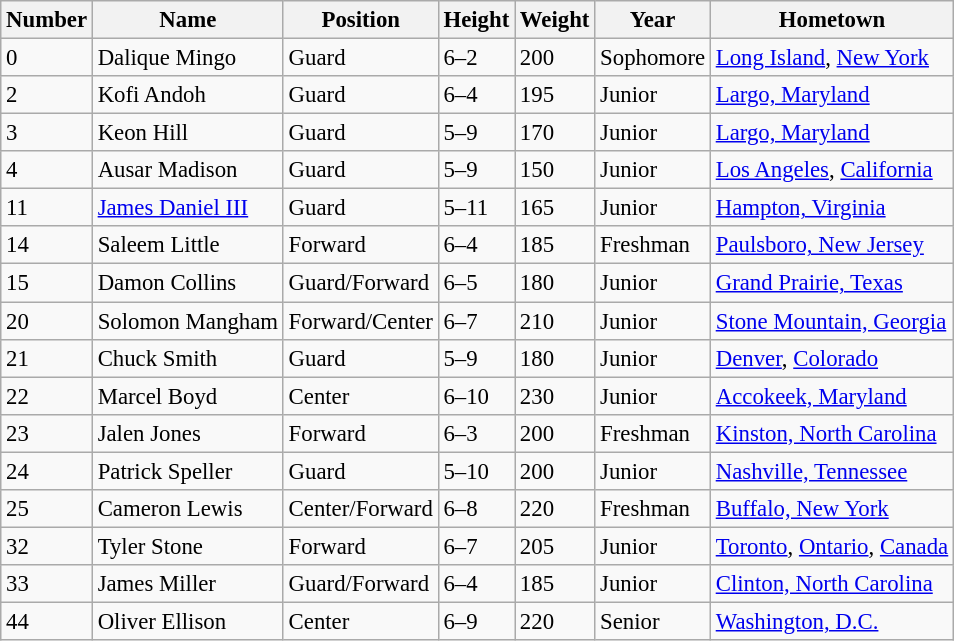<table class="wikitable sortable" style="font-size: 95%;">
<tr>
<th>Number</th>
<th>Name</th>
<th>Position</th>
<th>Height</th>
<th>Weight</th>
<th>Year</th>
<th>Hometown</th>
</tr>
<tr>
<td>0</td>
<td>Dalique Mingo</td>
<td>Guard</td>
<td>6–2</td>
<td>200</td>
<td>Sophomore</td>
<td><a href='#'>Long Island</a>, <a href='#'>New York</a></td>
</tr>
<tr>
<td>2</td>
<td>Kofi Andoh</td>
<td>Guard</td>
<td>6–4</td>
<td>195</td>
<td>Junior</td>
<td><a href='#'>Largo, Maryland</a></td>
</tr>
<tr>
<td>3</td>
<td>Keon Hill</td>
<td>Guard</td>
<td>5–9</td>
<td>170</td>
<td>Junior</td>
<td><a href='#'>Largo, Maryland</a></td>
</tr>
<tr>
<td>4</td>
<td>Ausar Madison</td>
<td>Guard</td>
<td>5–9</td>
<td>150</td>
<td>Junior</td>
<td><a href='#'>Los Angeles</a>, <a href='#'>California</a></td>
</tr>
<tr>
<td>11</td>
<td><a href='#'>James Daniel III</a></td>
<td>Guard</td>
<td>5–11</td>
<td>165</td>
<td>Junior</td>
<td><a href='#'>Hampton, Virginia</a></td>
</tr>
<tr>
<td>14</td>
<td>Saleem Little</td>
<td>Forward</td>
<td>6–4</td>
<td>185</td>
<td>Freshman</td>
<td><a href='#'>Paulsboro, New Jersey</a></td>
</tr>
<tr>
<td>15</td>
<td>Damon Collins</td>
<td>Guard/Forward</td>
<td>6–5</td>
<td>180</td>
<td>Junior</td>
<td><a href='#'>Grand Prairie, Texas</a></td>
</tr>
<tr>
<td>20</td>
<td>Solomon Mangham</td>
<td>Forward/Center</td>
<td>6–7</td>
<td>210</td>
<td>Junior</td>
<td><a href='#'>Stone Mountain, Georgia</a></td>
</tr>
<tr>
<td>21</td>
<td>Chuck Smith</td>
<td>Guard</td>
<td>5–9</td>
<td>180</td>
<td>Junior</td>
<td><a href='#'>Denver</a>, <a href='#'>Colorado</a></td>
</tr>
<tr>
<td>22</td>
<td>Marcel Boyd</td>
<td>Center</td>
<td>6–10</td>
<td>230</td>
<td>Junior</td>
<td><a href='#'>Accokeek, Maryland</a></td>
</tr>
<tr>
<td>23</td>
<td>Jalen Jones</td>
<td>Forward</td>
<td>6–3</td>
<td>200</td>
<td>Freshman</td>
<td><a href='#'>Kinston, North Carolina</a></td>
</tr>
<tr>
<td>24</td>
<td>Patrick Speller</td>
<td>Guard</td>
<td>5–10</td>
<td>200</td>
<td>Junior</td>
<td><a href='#'>Nashville, Tennessee</a></td>
</tr>
<tr>
<td>25</td>
<td>Cameron Lewis</td>
<td>Center/Forward</td>
<td>6–8</td>
<td>220</td>
<td>Freshman</td>
<td><a href='#'>Buffalo, New York</a></td>
</tr>
<tr>
<td>32</td>
<td>Tyler Stone</td>
<td>Forward</td>
<td>6–7</td>
<td>205</td>
<td>Junior</td>
<td><a href='#'>Toronto</a>, <a href='#'>Ontario</a>, <a href='#'>Canada</a></td>
</tr>
<tr>
<td>33</td>
<td>James Miller</td>
<td>Guard/Forward</td>
<td>6–4</td>
<td>185</td>
<td>Junior</td>
<td><a href='#'>Clinton, North Carolina</a></td>
</tr>
<tr>
<td>44</td>
<td>Oliver Ellison</td>
<td>Center</td>
<td>6–9</td>
<td>220</td>
<td>Senior</td>
<td><a href='#'>Washington, D.C.</a></td>
</tr>
</table>
